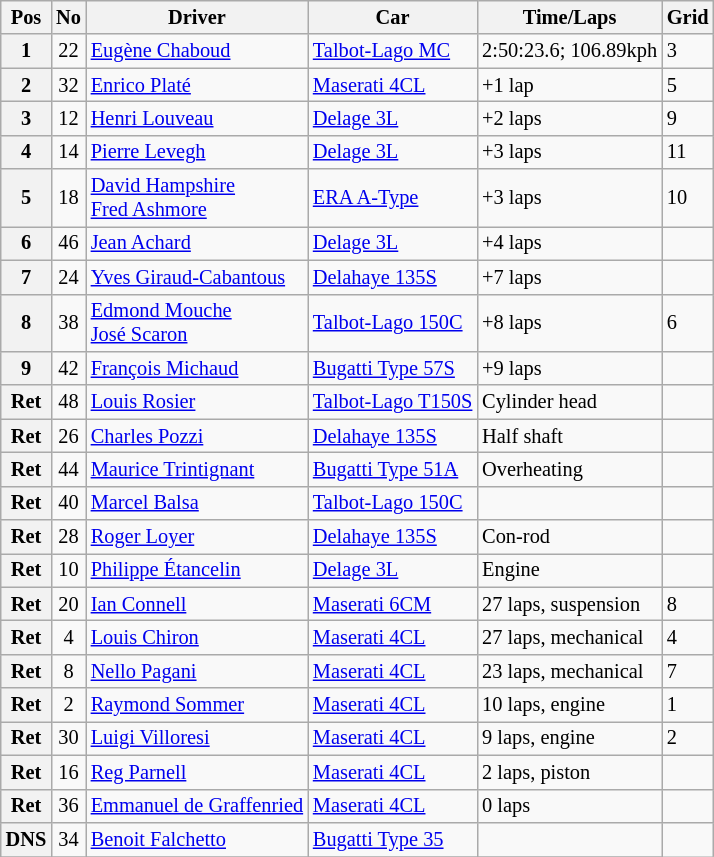<table class="wikitable" style="font-size: 85%;">
<tr>
<th>Pos</th>
<th>No</th>
<th>Driver</th>
<th>Car</th>
<th>Time/Laps</th>
<th>Grid</th>
</tr>
<tr>
<th>1</th>
<td align="center">22</td>
<td> <a href='#'>Eugène Chaboud</a></td>
<td><a href='#'>Talbot-Lago MC</a></td>
<td>2:50:23.6; 106.89kph</td>
<td>3</td>
</tr>
<tr>
<th>2</th>
<td align="center">32</td>
<td> <a href='#'>Enrico Platé</a></td>
<td><a href='#'>Maserati 4CL</a></td>
<td>+1 lap</td>
<td>5</td>
</tr>
<tr>
<th>3</th>
<td align="center">12</td>
<td> <a href='#'>Henri Louveau</a></td>
<td><a href='#'>Delage 3L</a></td>
<td>+2 laps</td>
<td>9</td>
</tr>
<tr>
<th>4</th>
<td align="center">14</td>
<td> <a href='#'>Pierre Levegh</a></td>
<td><a href='#'>Delage 3L</a></td>
<td>+3 laps</td>
<td>11</td>
</tr>
<tr>
<th>5</th>
<td align="center">18</td>
<td> <a href='#'>David Hampshire</a><br> <a href='#'>Fred Ashmore</a></td>
<td><a href='#'>ERA A-Type</a></td>
<td>+3 laps</td>
<td>10</td>
</tr>
<tr>
<th>6</th>
<td align="center">46</td>
<td> <a href='#'>Jean Achard</a></td>
<td><a href='#'>Delage 3L</a></td>
<td>+4 laps</td>
<td></td>
</tr>
<tr>
<th>7</th>
<td align="center">24</td>
<td> <a href='#'>Yves Giraud-Cabantous</a></td>
<td><a href='#'>Delahaye 135S</a></td>
<td>+7 laps</td>
<td></td>
</tr>
<tr>
<th>8</th>
<td align="center">38</td>
<td> <a href='#'>Edmond Mouche</a><br> <a href='#'>José Scaron</a></td>
<td><a href='#'>Talbot-Lago 150C</a></td>
<td>+8 laps</td>
<td>6</td>
</tr>
<tr>
<th>9</th>
<td align="center">42</td>
<td> <a href='#'>François Michaud</a></td>
<td><a href='#'>Bugatti Type 57S</a></td>
<td>+9 laps</td>
<td></td>
</tr>
<tr>
<th>Ret</th>
<td align="center">48</td>
<td> <a href='#'>Louis Rosier</a></td>
<td><a href='#'>Talbot-Lago T150S</a></td>
<td>Cylinder head</td>
<td></td>
</tr>
<tr>
<th>Ret</th>
<td align="center">26</td>
<td> <a href='#'>Charles Pozzi</a></td>
<td><a href='#'>Delahaye 135S</a></td>
<td>Half shaft</td>
</tr>
<tr>
<th>Ret</th>
<td align="center">44</td>
<td> <a href='#'>Maurice Trintignant</a></td>
<td><a href='#'>Bugatti Type 51A</a></td>
<td>Overheating</td>
<td></td>
</tr>
<tr>
<th>Ret</th>
<td align="center">40</td>
<td> <a href='#'>Marcel Balsa</a></td>
<td><a href='#'>Talbot-Lago 150C</a></td>
<td></td>
</tr>
<tr>
<th>Ret</th>
<td align="center">28</td>
<td> <a href='#'>Roger Loyer</a></td>
<td><a href='#'>Delahaye 135S</a></td>
<td>Con-rod</td>
<td></td>
</tr>
<tr>
<th>Ret</th>
<td align="center">10</td>
<td> <a href='#'>Philippe Étancelin</a></td>
<td><a href='#'>Delage 3L</a></td>
<td>Engine</td>
<td></td>
</tr>
<tr>
<th>Ret</th>
<td align="center">20</td>
<td> <a href='#'>Ian Connell</a></td>
<td><a href='#'>Maserati 6CM</a></td>
<td>27 laps, suspension</td>
<td>8</td>
</tr>
<tr>
<th>Ret</th>
<td align="center">4</td>
<td> <a href='#'>Louis Chiron</a></td>
<td><a href='#'>Maserati 4CL</a></td>
<td>27 laps, mechanical</td>
<td>4</td>
</tr>
<tr>
<th>Ret</th>
<td align="center">8</td>
<td> <a href='#'>Nello Pagani</a></td>
<td><a href='#'>Maserati 4CL</a></td>
<td>23 laps, mechanical</td>
<td>7</td>
</tr>
<tr>
<th>Ret</th>
<td align="center">2</td>
<td> <a href='#'>Raymond Sommer</a></td>
<td><a href='#'>Maserati 4CL</a></td>
<td>10 laps, engine</td>
<td>1</td>
</tr>
<tr>
<th>Ret</th>
<td align="center">30</td>
<td> <a href='#'>Luigi Villoresi</a></td>
<td><a href='#'>Maserati 4CL</a></td>
<td>9 laps, engine</td>
<td>2</td>
</tr>
<tr>
<th>Ret</th>
<td align="center">16</td>
<td> <a href='#'>Reg Parnell</a></td>
<td><a href='#'>Maserati 4CL</a></td>
<td>2 laps, piston</td>
<td></td>
</tr>
<tr>
<th>Ret</th>
<td align="center">36</td>
<td> <a href='#'>Emmanuel de Graffenried</a></td>
<td><a href='#'>Maserati 4CL</a></td>
<td>0 laps</td>
<td></td>
</tr>
<tr>
<th>DNS</th>
<td align="center">34</td>
<td> <a href='#'>Benoit Falchetto</a></td>
<td><a href='#'>Bugatti Type 35</a></td>
<td></td>
</tr>
<tr>
</tr>
</table>
